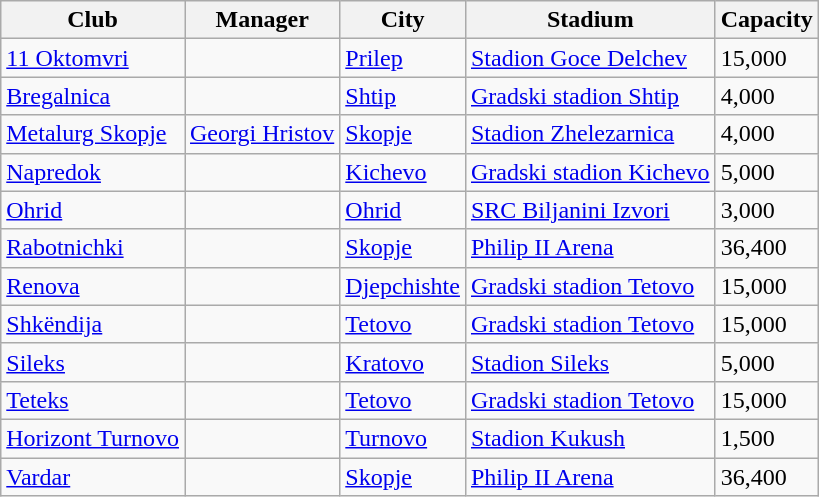<table class="wikitable sortable">
<tr>
<th>Club</th>
<th>Manager</th>
<th>City</th>
<th>Stadium</th>
<th>Capacity</th>
</tr>
<tr>
<td><a href='#'>11 Oktomvri</a></td>
<td> </td>
<td><a href='#'>Prilep</a></td>
<td><a href='#'>Stadion Goce Delchev</a></td>
<td>15,000</td>
</tr>
<tr>
<td><a href='#'>Bregalnica</a></td>
<td> </td>
<td><a href='#'>Shtip</a></td>
<td><a href='#'>Gradski stadion Shtip</a></td>
<td>4,000</td>
</tr>
<tr>
<td><a href='#'>Metalurg Skopje</a></td>
<td> <a href='#'>Georgi Hristov</a></td>
<td><a href='#'>Skopje</a></td>
<td><a href='#'>Stadion Zhelezarnica</a></td>
<td>4,000</td>
</tr>
<tr>
<td><a href='#'>Napredok</a></td>
<td> </td>
<td><a href='#'>Kichevo</a></td>
<td><a href='#'>Gradski stadion Kichevo</a></td>
<td>5,000</td>
</tr>
<tr>
<td><a href='#'>Ohrid</a></td>
<td> </td>
<td><a href='#'>Ohrid</a></td>
<td><a href='#'>SRC Biljanini Izvori</a></td>
<td>3,000</td>
</tr>
<tr>
<td><a href='#'>Rabotnichki</a></td>
<td> </td>
<td><a href='#'>Skopje</a></td>
<td><a href='#'>Philip II Arena</a></td>
<td>36,400</td>
</tr>
<tr>
<td><a href='#'>Renova</a></td>
<td> </td>
<td><a href='#'>Djepchishte</a></td>
<td><a href='#'>Gradski stadion Tetovo</a></td>
<td>15,000</td>
</tr>
<tr>
<td><a href='#'>Shkëndija</a></td>
<td> </td>
<td><a href='#'>Tetovo</a></td>
<td><a href='#'>Gradski stadion Tetovo</a></td>
<td>15,000</td>
</tr>
<tr>
<td><a href='#'>Sileks</a></td>
<td> </td>
<td><a href='#'>Kratovo</a></td>
<td><a href='#'>Stadion Sileks</a></td>
<td>5,000</td>
</tr>
<tr>
<td><a href='#'>Teteks</a></td>
<td> </td>
<td><a href='#'>Tetovo</a></td>
<td><a href='#'>Gradski stadion Tetovo</a></td>
<td>15,000</td>
</tr>
<tr>
<td><a href='#'>Horizont Turnovo</a></td>
<td> </td>
<td><a href='#'>Turnovo</a></td>
<td><a href='#'>Stadion Kukush</a></td>
<td>1,500</td>
</tr>
<tr>
<td><a href='#'>Vardar</a></td>
<td> </td>
<td><a href='#'>Skopje</a></td>
<td><a href='#'>Philip II Arena</a></td>
<td>36,400</td>
</tr>
</table>
